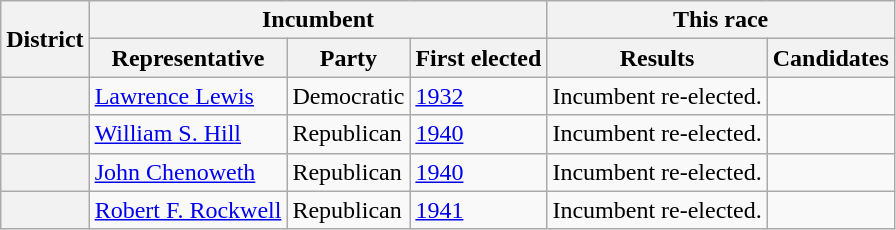<table class=wikitable>
<tr>
<th rowspan=2>District</th>
<th colspan=3>Incumbent</th>
<th colspan=2>This race</th>
</tr>
<tr>
<th>Representative</th>
<th>Party</th>
<th>First elected</th>
<th>Results</th>
<th>Candidates</th>
</tr>
<tr>
<th></th>
<td><a href='#'>Lawrence Lewis</a></td>
<td>Democratic</td>
<td><a href='#'>1932</a></td>
<td>Incumbent re-elected.</td>
<td nowrap></td>
</tr>
<tr>
<th></th>
<td><a href='#'>William S. Hill</a></td>
<td>Republican</td>
<td><a href='#'>1940</a></td>
<td>Incumbent re-elected.</td>
<td nowrap></td>
</tr>
<tr>
<th></th>
<td><a href='#'>John Chenoweth</a></td>
<td>Republican</td>
<td><a href='#'>1940</a></td>
<td>Incumbent re-elected.</td>
<td nowrap></td>
</tr>
<tr>
<th></th>
<td><a href='#'>Robert F. Rockwell</a></td>
<td>Republican</td>
<td><a href='#'>1941 </a></td>
<td>Incumbent re-elected.</td>
<td nowrap></td>
</tr>
</table>
